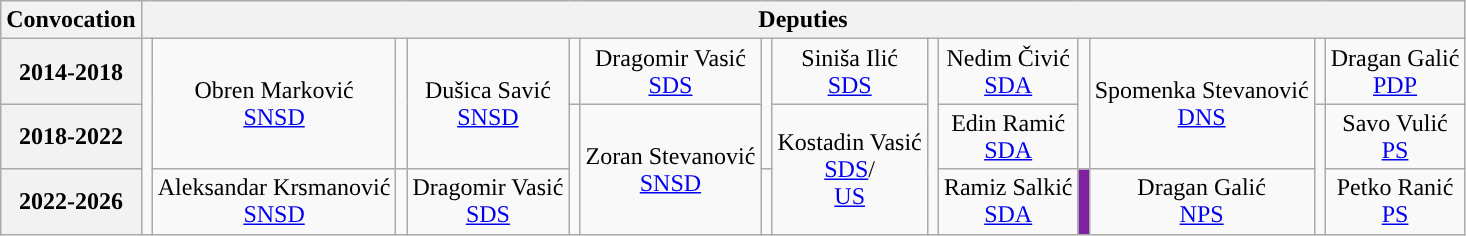<table class="wikitable" style="text-align:center">
<tr>
<th>Convocation</th>
<th colspan=14>Deputies</th>
</tr>
<tr>
<th>2014-2018</th>
<td rowspan=3; style="background-color: "></td>
<td rowspan=2>Obren Marković<br><a href='#'>SNSD</a></td>
<td rowspan=2; style="background-color: "></td>
<td rowspan=2>Dušica Savić<br><a href='#'>SNSD</a></td>
<td rowspan=1; style="background-color: "></td>
<td>Dragomir Vasić<br><a href='#'>SDS</a></td>
<td rowspan=2; style="background-color: "></td>
<td>Siniša Ilić<br><a href='#'>SDS</a></td>
<td rowspan=3; style="background-color: "></td>
<td>Nedim Čivić<br><a href='#'>SDA</a></td>
<td rowspan=2; style="background-color: "></td>
<td rowspan=2>Spomenka Stevanović<br><a href='#'>DNS</a></td>
<td rowspan=1; style="background-color: "></td>
<td>Dragan Galić<br><a href='#'>PDP</a></td>
</tr>
<tr>
<th>2018-2022</th>
<td rowspan=2; style="background-color: "></td>
<td rowspan=2>Zoran Stevanović<br><a href='#'>SNSD</a></td>
<td rowspan=2>Kostadin Vasić<br><a href='#'>SDS</a>/<br><a href='#'>US</a></td>
<td>Edin Ramić<br><a href='#'>SDA</a></td>
<td rowspan=2; style="background-color: "></td>
<td>Savo Vulić<br><a href='#'>PS</a></td>
</tr>
<tr>
<th>2022-2026</th>
<td rowspan=1>Aleksandar Krsmanović<br><a href='#'>SNSD</a></td>
<td rowspan=1; style="background-color: "></td>
<td>Dragomir Vasić<br><a href='#'>SDS</a></td>
<td rowspan=1; style="background-color: "></td>
<td rowspan=1>Ramiz Salkić<br><a href='#'>SDA</a></td>
<td rowspan=1; style="background-color:   #7D219E"></td>
<td rowspan=1>Dragan Galić<br><a href='#'>NPS</a></td>
<td>Petko Ranić<br><a href='#'>PS</a></td>
</tr>
</table>
